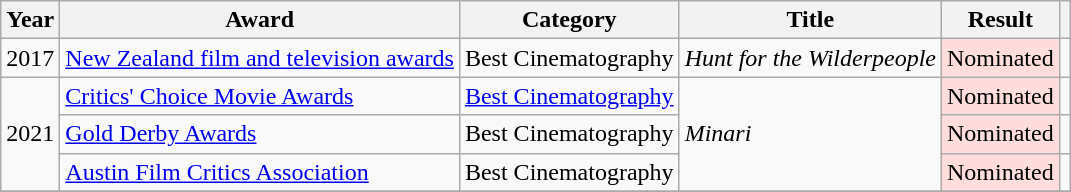<table class="wikitable">
<tr>
<th>Year</th>
<th>Award</th>
<th>Category</th>
<th>Title</th>
<th>Result</th>
<th></th>
</tr>
<tr>
<td>2017</td>
<td><a href='#'>New Zealand film and television awards</a></td>
<td>Best Cinematography</td>
<td><em>Hunt for the Wilderpeople</em></td>
<td style="background: #ffdddd">Nominated</td>
<td></td>
</tr>
<tr>
<td rowspan="3">2021</td>
<td><a href='#'>Critics' Choice Movie Awards</a></td>
<td><a href='#'>Best Cinematography</a></td>
<td rowspan=3><em>Minari</em></td>
<td style="background: #ffdddd">Nominated</td>
<td></td>
</tr>
<tr>
<td><a href='#'>Gold Derby Awards</a></td>
<td>Best Cinematography</td>
<td style="background: #ffdddd">Nominated</td>
<td></td>
</tr>
<tr>
<td><a href='#'>Austin Film Critics Association</a></td>
<td>Best Cinematography</td>
<td style="background: #ffdddd">Nominated</td>
<td></td>
</tr>
<tr>
</tr>
</table>
